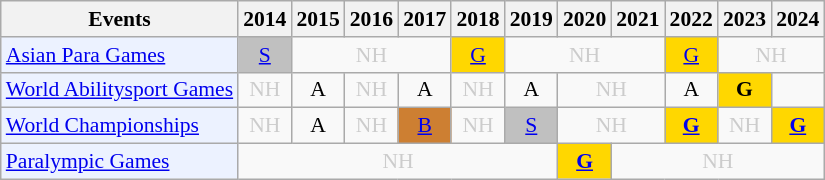<table class="wikitable" style="font-size: 90%; text-align:center">
<tr>
<th>Events</th>
<th>2014</th>
<th>2015</th>
<th>2016</th>
<th>2017</th>
<th>2018</th>
<th>2019</th>
<th>2020</th>
<th>2021</th>
<th>2022</th>
<th>2023</th>
<th>2024</th>
</tr>
<tr>
<td bgcolor="#ECF2FF"; align="left"><a href='#'>Asian Para Games</a></td>
<td bgcolor=silver><a href='#'>S</a></td>
<td colspan="3" style=color:#ccc>NH</td>
<td bgcolor=gold><a href='#'>G</a></td>
<td colspan="3" style=color:#ccc>NH</td>
<td bgcolor=gold><a href='#'>G</a></td>
<td colspan="3" style=color:#ccc>NH</td>
</tr>
<tr>
<td bgcolor="#ECF2FF"; align="left"><a href='#'>World Abilitysport Games</a></td>
<td style=color:#ccc>NH</td>
<td>A</td>
<td style=color:#ccc>NH</td>
<td>A</td>
<td style=color:#ccc>NH</td>
<td>A</td>
<td colspan="2" style=color:#ccc>NH</td>
<td>A</td>
<td 2023; bgcolor=gold><strong>G</strong></td>
<td></td>
</tr>
<tr>
<td bgcolor="#ECF2FF"; align="left"><a href='#'>World Championships</a></td>
<td style=color:#ccc>NH</td>
<td>A</td>
<td style=color:#ccc>NH</td>
<td bgcolor=CD7F32><a href='#'>B</a></td>
<td style=color:#ccc>NH</td>
<td bgcolor=silver><a href='#'>S</a></td>
<td colspan="2" style=color:#ccc>NH</td>
<td bgcolor=gold><strong><a href='#'>G</a></strong></td>
<td style=color:#ccc>NH</td>
<td bgcolor=gold><strong><a href='#'>G</a></strong></td>
</tr>
<tr>
<td bgcolor="#ECF2FF"; align="left"><a href='#'>Paralympic Games</a></td>
<td colspan="6" style=color:#ccc>NH</td>
<td bgcolor=gold><strong><a href='#'>G</a></strong></td>
<td colspan="4" style=color:#ccc>NH</td>
</tr>
</table>
